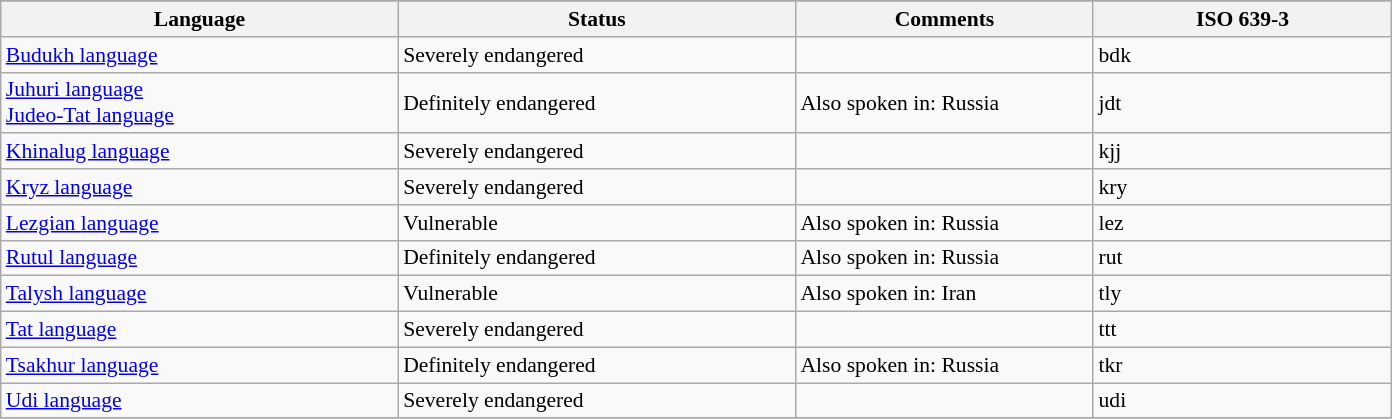<table class="wikitable" align="center" style="font-size:90%">
<tr>
</tr>
<tr>
<th width="20%">Language</th>
<th width="20%">Status</th>
<th width="15%">Comments</th>
<th width="15%">ISO 639-3</th>
</tr>
<tr>
<td><a href='#'>Budukh language</a></td>
<td>Severely endangered</td>
<td> </td>
<td>bdk</td>
</tr>
<tr>
<td><a href='#'>Juhuri language</a><br><a href='#'>Judeo-Tat language</a></td>
<td>Definitely endangered</td>
<td>Also spoken in: Russia</td>
<td>jdt</td>
</tr>
<tr>
<td><a href='#'>Khinalug language</a></td>
<td>Severely endangered</td>
<td> </td>
<td>kjj</td>
</tr>
<tr>
<td><a href='#'>Kryz language</a></td>
<td>Severely endangered</td>
<td> </td>
<td>kry</td>
</tr>
<tr>
<td><a href='#'>Lezgian language</a></td>
<td>Vulnerable</td>
<td>Also spoken in: Russia</td>
<td>lez</td>
</tr>
<tr>
<td><a href='#'>Rutul language</a></td>
<td>Definitely endangered</td>
<td>Also spoken in: Russia</td>
<td>rut</td>
</tr>
<tr>
<td><a href='#'>Talysh language</a></td>
<td>Vulnerable</td>
<td>Also spoken in: Iran</td>
<td>tly</td>
</tr>
<tr>
<td><a href='#'>Tat language</a></td>
<td>Severely endangered</td>
<td> </td>
<td>ttt</td>
</tr>
<tr>
<td><a href='#'>Tsakhur language</a></td>
<td>Definitely endangered</td>
<td>Also spoken in: Russia</td>
<td>tkr</td>
</tr>
<tr>
<td><a href='#'>Udi language</a></td>
<td>Severely endangered</td>
<td> </td>
<td>udi</td>
</tr>
<tr>
</tr>
</table>
